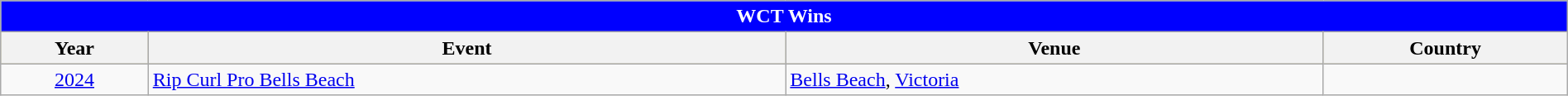<table class="wikitable" style="width:100%;">
<tr bgcolor=skyblue>
<td colspan=4; style="background: blue; color: white" align="center"><strong>WCT Wins</strong></td>
</tr>
<tr bgcolor=#bdb76b>
<th>Year</th>
<th>Event</th>
<th>Venue</th>
<th>Country</th>
</tr>
<tr>
<td style=text-align:center><a href='#'>2024</a></td>
<td><a href='#'>Rip Curl Pro Bells Beach</a></td>
<td><a href='#'>Bells Beach</a>, <a href='#'>Victoria</a></td>
<td></td>
</tr>
</table>
